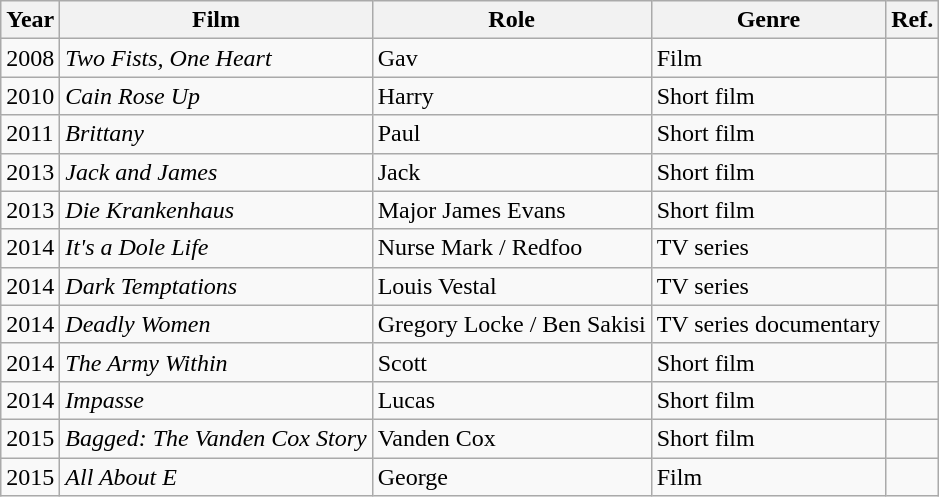<table class="wikitable">
<tr>
<th>Year</th>
<th>Film</th>
<th>Role</th>
<th>Genre</th>
<th>Ref.</th>
</tr>
<tr>
<td>2008</td>
<td><em>Two Fists, One Heart</em></td>
<td>Gav</td>
<td>Film</td>
<td></td>
</tr>
<tr>
<td>2010</td>
<td><em>Cain Rose Up</em></td>
<td>Harry</td>
<td>Short film</td>
<td></td>
</tr>
<tr>
<td>2011</td>
<td><em>Brittany</em></td>
<td>Paul</td>
<td>Short film</td>
<td></td>
</tr>
<tr>
<td>2013</td>
<td><em>Jack and James</em></td>
<td>Jack</td>
<td>Short film</td>
<td></td>
</tr>
<tr>
<td>2013</td>
<td><em>Die Krankenhaus</em></td>
<td>Major James Evans</td>
<td>Short film</td>
<td></td>
</tr>
<tr>
<td>2014</td>
<td><em>It's a Dole Life</em></td>
<td>Nurse Mark / Redfoo</td>
<td>TV series</td>
<td></td>
</tr>
<tr>
<td>2014</td>
<td><em>Dark Temptations</em></td>
<td>Louis Vestal</td>
<td>TV series</td>
<td></td>
</tr>
<tr>
<td>2014</td>
<td><em>Deadly Women</em></td>
<td>Gregory Locke / Ben Sakisi</td>
<td>TV series documentary</td>
<td></td>
</tr>
<tr>
<td>2014</td>
<td><em>The Army Within</em></td>
<td>Scott</td>
<td>Short film</td>
<td></td>
</tr>
<tr>
<td>2014</td>
<td><em>Impasse</em></td>
<td>Lucas</td>
<td>Short film</td>
<td></td>
</tr>
<tr>
<td>2015</td>
<td><em>Bagged: The Vanden Cox Story</em></td>
<td>Vanden Cox</td>
<td>Short film</td>
<td></td>
</tr>
<tr>
<td>2015</td>
<td><em>All About E</em></td>
<td>George</td>
<td>Film</td>
<td></td>
</tr>
</table>
